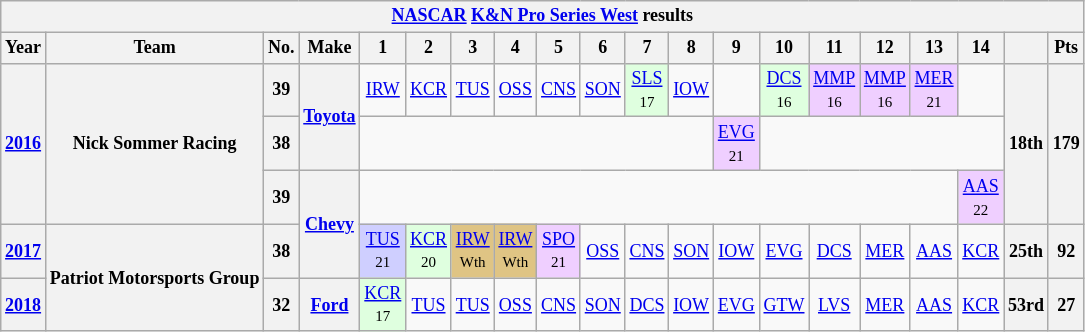<table class="wikitable" style="text-align:center; font-size:75%">
<tr>
<th colspan=45><a href='#'>NASCAR</a> <a href='#'>K&N Pro Series West</a> results</th>
</tr>
<tr>
<th>Year</th>
<th>Team</th>
<th>No.</th>
<th>Make</th>
<th>1</th>
<th>2</th>
<th>3</th>
<th>4</th>
<th>5</th>
<th>6</th>
<th>7</th>
<th>8</th>
<th>9</th>
<th>10</th>
<th>11</th>
<th>12</th>
<th>13</th>
<th>14</th>
<th></th>
<th>Pts</th>
</tr>
<tr>
<th rowspan=3><a href='#'>2016</a></th>
<th rowspan=3>Nick Sommer Racing</th>
<th>39</th>
<th rowspan=2><a href='#'>Toyota</a></th>
<td><a href='#'>IRW</a></td>
<td><a href='#'>KCR</a></td>
<td><a href='#'>TUS</a></td>
<td><a href='#'>OSS</a></td>
<td><a href='#'>CNS</a></td>
<td><a href='#'>SON</a></td>
<td style="background:#DFFFDF;"><a href='#'>SLS</a><br><small>17</small></td>
<td><a href='#'>IOW</a></td>
<td></td>
<td style="background:#DFFFDF;"><a href='#'>DCS</a><br><small>16</small></td>
<td style="background:#EFCFFF;"><a href='#'>MMP</a><br><small>16</small></td>
<td style="background:#EFCFFF;"><a href='#'>MMP</a><br><small>16</small></td>
<td style="background:#EFCFFF;"><a href='#'>MER</a><br><small>21</small></td>
<td></td>
<th rowspan=3>18th</th>
<th rowspan=3>179</th>
</tr>
<tr>
<th>38</th>
<td colspan=8></td>
<td style="background:#EFCFFF;"><a href='#'>EVG</a><br><small>21</small></td>
<td colspan=5></td>
</tr>
<tr>
<th>39</th>
<th rowspan=2><a href='#'>Chevy</a></th>
<td colspan=13></td>
<td style="background:#EFCFFF;"><a href='#'>AAS</a><br><small>22</small></td>
</tr>
<tr>
<th><a href='#'>2017</a></th>
<th rowspan=2>Patriot Motorsports Group</th>
<th>38</th>
<td style="background:#CFCFFF;"><a href='#'>TUS</a><br><small>21</small></td>
<td style="background:#DFFFDF;"><a href='#'>KCR</a><br><small>20</small></td>
<td style="background:#DFC484;"><a href='#'>IRW</a><br><small>Wth</small></td>
<td style="background:#DFC484;"><a href='#'>IRW</a><br><small>Wth</small></td>
<td style="background:#EFCFFF;"><a href='#'>SPO</a><br><small>21</small></td>
<td><a href='#'>OSS</a></td>
<td><a href='#'>CNS</a></td>
<td><a href='#'>SON</a></td>
<td><a href='#'>IOW</a></td>
<td><a href='#'>EVG</a></td>
<td><a href='#'>DCS</a></td>
<td><a href='#'>MER</a></td>
<td><a href='#'>AAS</a></td>
<td><a href='#'>KCR</a></td>
<th>25th</th>
<th>92</th>
</tr>
<tr>
<th><a href='#'>2018</a></th>
<th>32</th>
<th><a href='#'>Ford</a></th>
<td style="background-color:#DFFFDF"><a href='#'>KCR</a><br><small>17</small></td>
<td><a href='#'>TUS</a></td>
<td><a href='#'>TUS</a></td>
<td><a href='#'>OSS</a></td>
<td><a href='#'>CNS</a></td>
<td><a href='#'>SON</a></td>
<td><a href='#'>DCS</a></td>
<td><a href='#'>IOW</a></td>
<td><a href='#'>EVG</a></td>
<td><a href='#'>GTW</a></td>
<td><a href='#'>LVS</a></td>
<td><a href='#'>MER</a></td>
<td><a href='#'>AAS</a></td>
<td><a href='#'>KCR</a></td>
<th>53rd</th>
<th>27</th>
</tr>
</table>
